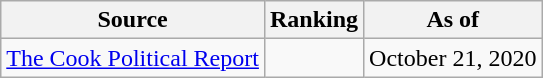<table class="wikitable" style="text-align:center">
<tr>
<th>Source</th>
<th>Ranking</th>
<th>As of</th>
</tr>
<tr>
<td align=left><a href='#'>The Cook Political Report</a></td>
<td></td>
<td>October 21, 2020</td>
</tr>
</table>
